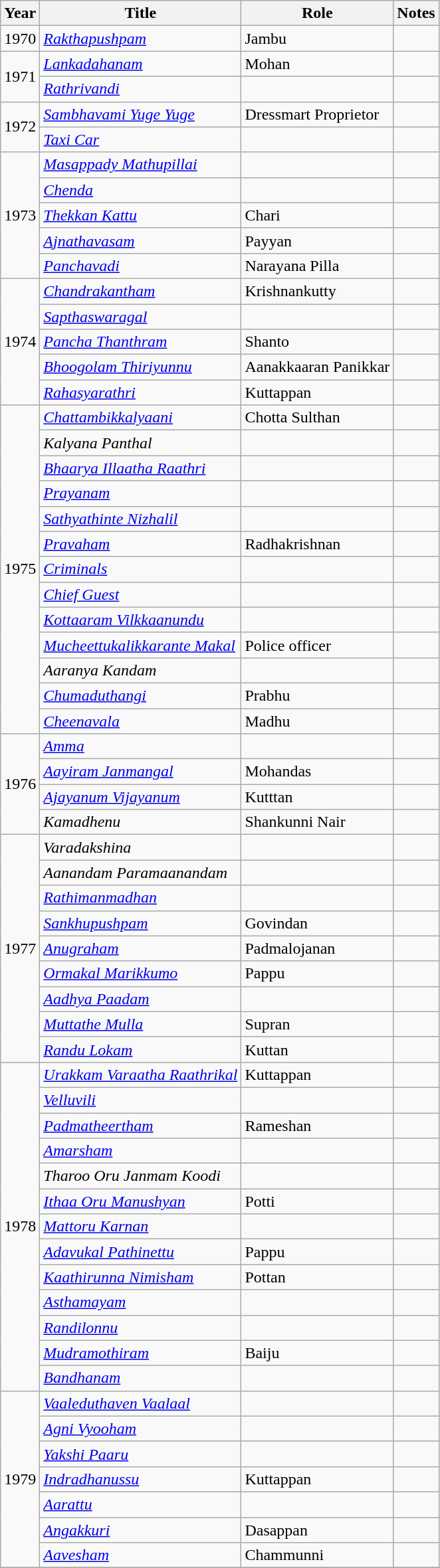<table class="wikitable sortable">
<tr>
<th>Year</th>
<th>Title</th>
<th>Role</th>
<th class="unsortable">Notes</th>
</tr>
<tr>
<td>1970</td>
<td><em><a href='#'>Rakthapushpam</a></em></td>
<td>Jambu</td>
<td></td>
</tr>
<tr>
<td rowspan=2>1971</td>
<td><em><a href='#'>Lankadahanam</a></em></td>
<td>Mohan</td>
<td></td>
</tr>
<tr>
<td><em><a href='#'>Rathrivandi</a></em></td>
<td></td>
<td></td>
</tr>
<tr>
<td rowspan=2>1972</td>
<td><em><a href='#'>Sambhavami Yuge Yuge</a></em></td>
<td>Dressmart Proprietor</td>
<td></td>
</tr>
<tr>
<td><em><a href='#'>Taxi Car</a></em></td>
<td></td>
<td></td>
</tr>
<tr>
<td rowspan=5>1973</td>
<td><em><a href='#'>Masappady Mathupillai</a></em></td>
<td></td>
<td></td>
</tr>
<tr>
<td><em><a href='#'>Chenda</a></em></td>
<td></td>
<td></td>
</tr>
<tr>
<td><em><a href='#'>Thekkan Kattu</a></em></td>
<td>Chari</td>
<td></td>
</tr>
<tr>
<td><em><a href='#'>Ajnathavasam</a></em></td>
<td>Payyan</td>
<td></td>
</tr>
<tr>
<td><em><a href='#'>Panchavadi</a></em></td>
<td>Narayana Pilla</td>
<td></td>
</tr>
<tr>
<td rowspan=5>1974</td>
<td><em><a href='#'>Chandrakantham</a></em></td>
<td>Krishnankutty</td>
<td></td>
</tr>
<tr>
<td><em><a href='#'>Sapthaswaragal</a></em></td>
<td></td>
<td></td>
</tr>
<tr>
<td><em><a href='#'>Pancha Thanthram</a></em></td>
<td>Shanto</td>
<td></td>
</tr>
<tr>
<td><em><a href='#'>Bhoogolam Thiriyunnu</a></em></td>
<td>Aanakkaaran Panikkar</td>
<td></td>
</tr>
<tr>
<td><em><a href='#'>Rahasyarathri</a></em></td>
<td>Kuttappan</td>
<td></td>
</tr>
<tr>
<td rowspan=13>1975</td>
<td><em><a href='#'>Chattambikkalyaani</a></em></td>
<td>Chotta Sulthan</td>
<td></td>
</tr>
<tr>
<td><em>Kalyana Panthal</em></td>
<td></td>
<td></td>
</tr>
<tr>
<td><em><a href='#'>Bhaarya Illaatha Raathri</a></em></td>
<td></td>
<td></td>
</tr>
<tr>
<td><em><a href='#'>Prayanam</a></em></td>
<td></td>
<td></td>
</tr>
<tr>
<td><em><a href='#'>Sathyathinte Nizhalil</a></em></td>
<td></td>
<td></td>
</tr>
<tr>
<td><em><a href='#'>Pravaham</a></em></td>
<td>Radhakrishnan</td>
<td></td>
</tr>
<tr>
<td><em><a href='#'>Criminals</a></em></td>
<td></td>
<td></td>
</tr>
<tr>
<td><em><a href='#'>Chief Guest</a></em></td>
<td></td>
<td></td>
</tr>
<tr>
<td><em><a href='#'>Kottaaram Vilkkaanundu</a></em></td>
<td></td>
<td></td>
</tr>
<tr>
<td><em><a href='#'>Mucheettukalikkarante Makal</a></em></td>
<td>Police officer</td>
<td></td>
</tr>
<tr>
<td><em>Aaranya Kandam</em></td>
<td></td>
<td></td>
</tr>
<tr>
<td><em><a href='#'>Chumaduthangi</a></em></td>
<td>Prabhu</td>
<td></td>
</tr>
<tr>
<td><em><a href='#'>Cheenavala</a></em></td>
<td>Madhu</td>
<td></td>
</tr>
<tr>
<td rowspan=4>1976</td>
<td><em><a href='#'>Amma</a></em></td>
<td></td>
<td></td>
</tr>
<tr>
<td><em><a href='#'>Aayiram Janmangal</a></em></td>
<td>Mohandas</td>
<td></td>
</tr>
<tr>
<td><em><a href='#'>Ajayanum Vijayanum</a></em></td>
<td>Kutttan</td>
<td></td>
</tr>
<tr>
<td><em>Kamadhenu</em></td>
<td>Shankunni Nair</td>
<td></td>
</tr>
<tr>
<td rowspan=9>1977</td>
<td><em>Varadakshina</em></td>
<td></td>
<td></td>
</tr>
<tr>
<td><em>Aanandam Paramaanandam</em></td>
<td></td>
<td></td>
</tr>
<tr>
<td><em><a href='#'>Rathimanmadhan</a></em></td>
<td></td>
<td></td>
</tr>
<tr>
<td><em><a href='#'>Sankhupushpam</a></em></td>
<td>Govindan</td>
<td></td>
</tr>
<tr>
<td><em><a href='#'>Anugraham</a></em></td>
<td>Padmalojanan</td>
<td></td>
</tr>
<tr>
<td><em><a href='#'>Ormakal Marikkumo</a></em></td>
<td>Pappu</td>
<td></td>
</tr>
<tr>
<td><em><a href='#'>Aadhya Paadam</a></em></td>
<td></td>
<td></td>
</tr>
<tr>
<td><em><a href='#'>Muttathe Mulla</a></em></td>
<td>Supran</td>
<td></td>
</tr>
<tr>
<td><em><a href='#'>Randu Lokam</a></em></td>
<td>Kuttan</td>
<td></td>
</tr>
<tr>
<td rowspan=13>1978</td>
<td><em><a href='#'>Urakkam Varaatha Raathrikal</a></em></td>
<td>Kuttappan</td>
<td></td>
</tr>
<tr>
<td><em><a href='#'>Velluvili</a></em></td>
<td></td>
<td></td>
</tr>
<tr>
<td><em><a href='#'>Padmatheertham</a></em></td>
<td>Rameshan</td>
<td></td>
</tr>
<tr>
<td><em><a href='#'>Amarsham</a></em></td>
<td></td>
<td></td>
</tr>
<tr>
<td><em>Tharoo Oru Janmam Koodi</em></td>
<td></td>
<td></td>
</tr>
<tr>
<td><em><a href='#'>Ithaa Oru Manushyan</a></em></td>
<td>Potti</td>
<td></td>
</tr>
<tr>
<td><em><a href='#'>Mattoru Karnan</a></em></td>
<td></td>
<td></td>
</tr>
<tr>
<td><em><a href='#'>Adavukal Pathinettu</a></em></td>
<td>Pappu</td>
<td></td>
</tr>
<tr>
<td><em><a href='#'>Kaathirunna Nimisham</a></em></td>
<td>Pottan</td>
<td></td>
</tr>
<tr>
<td><em><a href='#'>Asthamayam</a></em></td>
<td></td>
<td></td>
</tr>
<tr>
<td><em><a href='#'>Randilonnu</a></em></td>
<td></td>
<td></td>
</tr>
<tr>
<td><em><a href='#'>Mudramothiram</a></em></td>
<td>Baiju</td>
<td></td>
</tr>
<tr>
<td><em><a href='#'>Bandhanam</a></em></td>
<td></td>
<td></td>
</tr>
<tr>
<td rowspan=7>1979</td>
<td><em><a href='#'>Vaaleduthaven Vaalaal</a></em></td>
<td></td>
<td></td>
</tr>
<tr>
<td><em><a href='#'>Agni Vyooham</a></em></td>
<td></td>
<td></td>
</tr>
<tr>
<td><em><a href='#'>Yakshi Paaru</a></em></td>
<td></td>
<td></td>
</tr>
<tr>
<td><em><a href='#'>Indradhanussu</a></em></td>
<td>Kuttappan</td>
<td></td>
</tr>
<tr>
<td><em><a href='#'>Aarattu</a></em></td>
<td></td>
<td></td>
</tr>
<tr>
<td><em><a href='#'>Angakkuri</a></em></td>
<td>Dasappan</td>
<td></td>
</tr>
<tr>
<td><em><a href='#'>Aavesham</a></em></td>
<td>Chammunni</td>
<td></td>
</tr>
<tr>
</tr>
</table>
